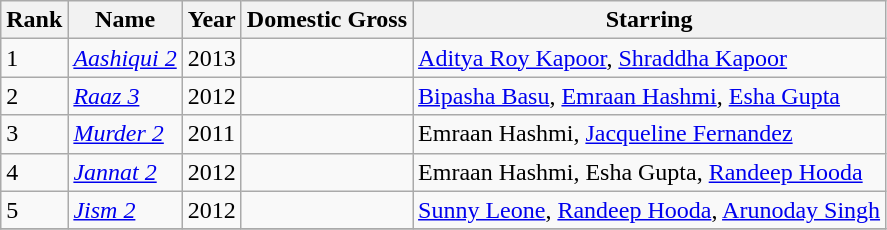<table class="wikitable">
<tr>
<th>Rank</th>
<th>Name</th>
<th>Year</th>
<th>Domestic Gross</th>
<th>Starring</th>
</tr>
<tr>
<td>1</td>
<td><em><a href='#'>Aashiqui 2</a></em></td>
<td>2013</td>
<td></td>
<td><a href='#'>Aditya Roy Kapoor</a>, <a href='#'>Shraddha Kapoor</a></td>
</tr>
<tr>
<td>2</td>
<td><em><a href='#'>Raaz 3</a></em></td>
<td>2012</td>
<td></td>
<td><a href='#'>Bipasha Basu</a>, <a href='#'>Emraan Hashmi</a>, <a href='#'>Esha Gupta</a></td>
</tr>
<tr>
<td>3</td>
<td><em><a href='#'>Murder 2</a></em></td>
<td>2011</td>
<td></td>
<td>Emraan Hashmi, <a href='#'>Jacqueline Fernandez</a></td>
</tr>
<tr>
<td>4</td>
<td><em><a href='#'>Jannat 2</a></em></td>
<td>2012</td>
<td></td>
<td>Emraan Hashmi, Esha Gupta, <a href='#'>Randeep Hooda</a></td>
</tr>
<tr>
<td>5</td>
<td><em><a href='#'>Jism 2</a></em></td>
<td>2012</td>
<td></td>
<td><a href='#'>Sunny Leone</a>, <a href='#'>Randeep Hooda</a>, <a href='#'>Arunoday Singh</a></td>
</tr>
<tr>
</tr>
</table>
